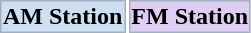<table>
<tr>
<th style="border: 1px solid #a3b0bf; cellpadding=" bgcolor="#cedff2" 2"; margin: auto">AM Station</th>
<th style="border: 1px solid #a3b0bf; cellpadding=" bgcolor="#ddcef2" 2"; margin: auto">FM Station</th>
</tr>
</table>
